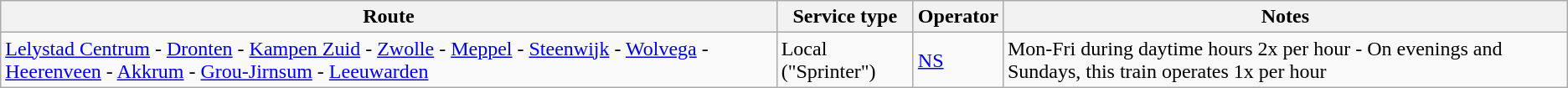<table class="wikitable">
<tr>
<th>Route</th>
<th>Service type</th>
<th>Operator</th>
<th>Notes</th>
</tr>
<tr>
<td><a href='#'>Lelystad Centrum</a> - <a href='#'>Dronten</a> - <a href='#'>Kampen Zuid</a> - <a href='#'>Zwolle</a> - <a href='#'>Meppel</a> - <a href='#'>Steenwijk</a> - <a href='#'>Wolvega</a> - <a href='#'>Heerenveen</a> - <a href='#'>Akkrum</a> - <a href='#'>Grou-Jirnsum</a> - <a href='#'>Leeuwarden</a></td>
<td>Local ("Sprinter")</td>
<td><a href='#'>NS</a></td>
<td>Mon-Fri during daytime hours 2x per hour - On evenings and Sundays, this train operates 1x per hour</td>
</tr>
</table>
